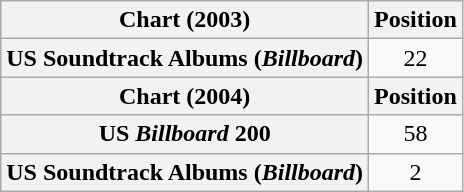<table class="wikitable plainrowheaders" style="text-align:center">
<tr>
<th scope="col">Chart (2003)</th>
<th scope="col">Position</th>
</tr>
<tr>
<th scope="row">US Soundtrack Albums (<em>Billboard</em>)</th>
<td>22</td>
</tr>
<tr>
<th scope="col">Chart (2004)</th>
<th scope="col">Position</th>
</tr>
<tr>
<th scope="row">US <em>Billboard</em> 200</th>
<td>58</td>
</tr>
<tr>
<th scope="row">US Soundtrack Albums (<em>Billboard</em>)</th>
<td>2</td>
</tr>
</table>
